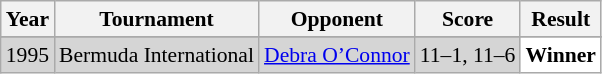<table class="sortable wikitable" style="font-size: 90%;">
<tr>
<th>Year</th>
<th>Tournament</th>
<th>Opponent</th>
<th>Score</th>
<th>Result</th>
</tr>
<tr>
</tr>
<tr style="background:#D5D5D5">
<td align="center">1995</td>
<td align="left">Bermuda International</td>
<td align="left"> <a href='#'>Debra O’Connor</a></td>
<td align="left">11–1, 11–6</td>
<td style="text-align:left; background:white"> <strong>Winner</strong></td>
</tr>
</table>
